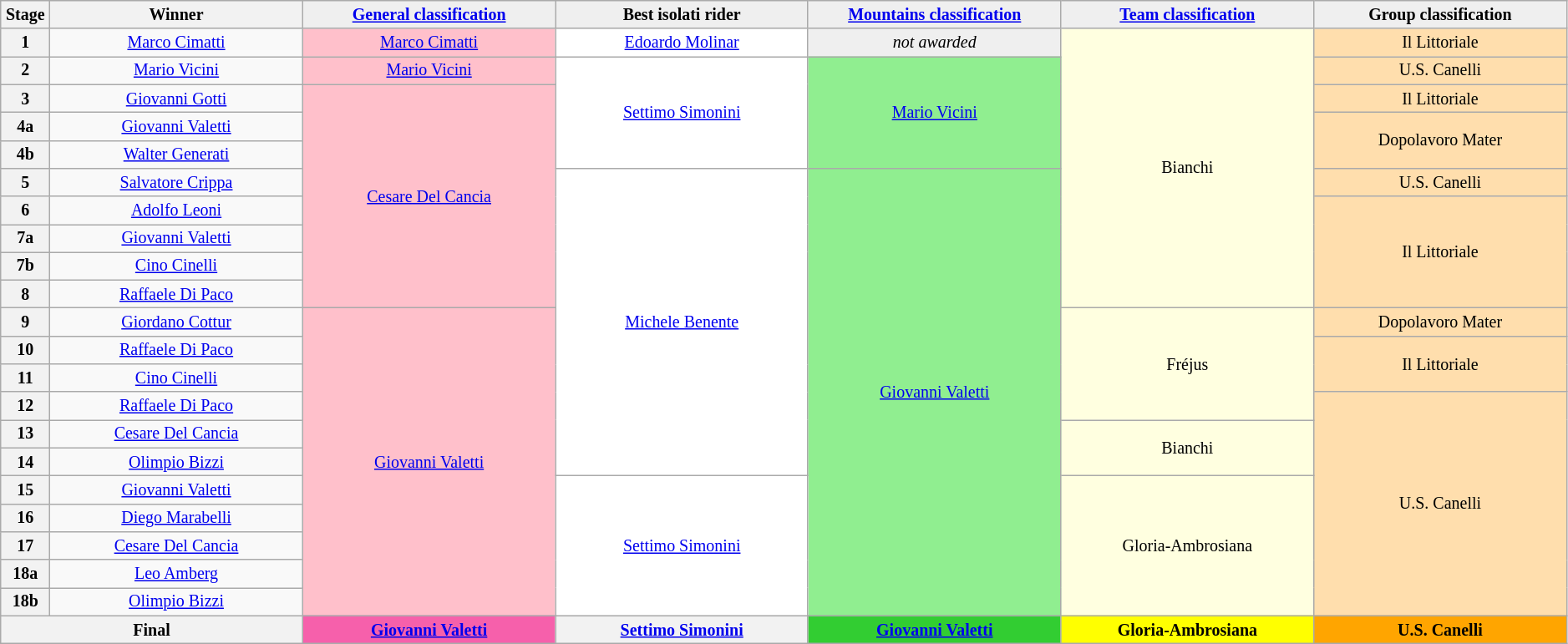<table class="wikitable" style="text-align: center; font-size:smaller;">
<tr style="background:#efefef;">
<th style="width:1%;">Stage</th>
<th style="width:14%;">Winner</th>
<th style="background:#efefef; width:14%;"><a href='#'>General classification</a><br></th>
<th style="background:#efefef; width:14%;">Best isolati rider<br></th>
<th style="background:#efefef; width:14%;"><a href='#'>Mountains classification</a></th>
<th style="background:#efefef; width:14%;"><a href='#'>Team classification</a></th>
<th style="background:#efefef; width:14%;">Group classification</th>
</tr>
<tr>
<th>1</th>
<td><a href='#'>Marco Cimatti</a></td>
<td style="background:pink;" rowspan="1"><a href='#'>Marco Cimatti</a></td>
<td style="background:white;" rowspan="1"><a href='#'>Edoardo Molinar</a></td>
<td style="background:#EFEFEF;" rowspan="1"><em>not awarded</em></td>
<td style="background:lightyellow;" rowspan="10">Bianchi</td>
<td style="background:navajowhite;" rowspan="1">Il Littoriale</td>
</tr>
<tr>
<th>2</th>
<td><a href='#'>Mario Vicini</a></td>
<td style="background:pink;" rowspan="1"><a href='#'>Mario Vicini</a></td>
<td style="background:white;" rowspan="4"><a href='#'>Settimo Simonini</a></td>
<td style="background:lightgreen;" rowspan="4"><a href='#'>Mario Vicini</a></td>
<td style="background:navajowhite;" rowspan="1">U.S. Canelli</td>
</tr>
<tr>
<th>3</th>
<td><a href='#'>Giovanni Gotti</a></td>
<td style="background:pink;" rowspan="8"><a href='#'>Cesare Del Cancia</a></td>
<td style="background:navajowhite;" rowspan="1">Il Littoriale</td>
</tr>
<tr>
<th>4a</th>
<td><a href='#'>Giovanni Valetti</a></td>
<td style="background:navajowhite;" rowspan="2">Dopolavoro Mater</td>
</tr>
<tr>
<th>4b</th>
<td><a href='#'>Walter Generati</a></td>
</tr>
<tr>
<th>5</th>
<td><a href='#'>Salvatore Crippa</a></td>
<td style="background:white;" rowspan="11"><a href='#'>Michele Benente</a></td>
<td style="background:lightgreen;" rowspan="16"><a href='#'>Giovanni Valetti</a></td>
<td style="background:navajowhite;" rowspan="1">U.S. Canelli</td>
</tr>
<tr>
<th>6</th>
<td><a href='#'>Adolfo Leoni</a></td>
<td style="background:navajowhite;" rowspan="4">Il Littoriale</td>
</tr>
<tr>
<th>7a</th>
<td><a href='#'>Giovanni Valetti</a></td>
</tr>
<tr>
<th>7b</th>
<td><a href='#'>Cino Cinelli</a></td>
</tr>
<tr>
<th>8</th>
<td><a href='#'>Raffaele Di Paco</a></td>
</tr>
<tr>
<th>9</th>
<td><a href='#'>Giordano Cottur</a></td>
<td style="background:pink;" rowspan="11"><a href='#'>Giovanni Valetti</a></td>
<td style="background:lightyellow;" rowspan="4">Fréjus</td>
<td style="background:navajowhite;" rowspan="1">Dopolavoro Mater</td>
</tr>
<tr>
<th>10</th>
<td><a href='#'>Raffaele Di Paco</a></td>
<td style="background:navajowhite;" rowspan="2">Il Littoriale</td>
</tr>
<tr>
<th>11</th>
<td><a href='#'>Cino Cinelli</a></td>
</tr>
<tr>
<th>12</th>
<td><a href='#'>Raffaele Di Paco</a></td>
<td style="background:navajowhite;" rowspan="8">U.S. Canelli</td>
</tr>
<tr>
<th>13</th>
<td><a href='#'>Cesare Del Cancia</a></td>
<td style="background:lightyellow;" rowspan="2">Bianchi</td>
</tr>
<tr>
<th>14</th>
<td><a href='#'>Olimpio Bizzi</a></td>
</tr>
<tr>
<th>15</th>
<td><a href='#'>Giovanni Valetti</a></td>
<td style="background:white;" rowspan="5"><a href='#'>Settimo Simonini</a></td>
<td style="background:lightyellow;" rowspan="5">Gloria-Ambrosiana</td>
</tr>
<tr>
<th>16</th>
<td><a href='#'>Diego Marabelli</a></td>
</tr>
<tr>
<th>17</th>
<td><a href='#'>Cesare Del Cancia</a></td>
</tr>
<tr>
<th>18a</th>
<td><a href='#'>Leo Amberg</a></td>
</tr>
<tr>
<th>18b</th>
<td><a href='#'>Olimpio Bizzi</a></td>
</tr>
<tr>
<th colspan=2><strong>Final</strong></th>
<th style="background:#F660AB;"><strong><a href='#'>Giovanni Valetti</a></strong></th>
<th style="background:offwhite;"><strong><a href='#'>Settimo Simonini</a></strong></th>
<th style="background:#32CD32;"><strong><a href='#'>Giovanni Valetti</a></strong></th>
<th style="background:yellow;"><strong>Gloria-Ambrosiana</strong></th>
<th style="background:orange;"><strong>U.S. Canelli</strong></th>
</tr>
</table>
